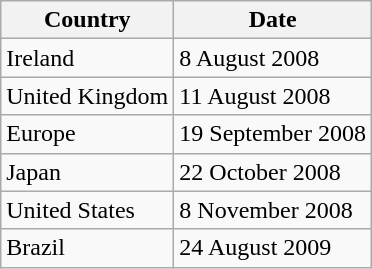<table class="wikitable">
<tr>
<th>Country</th>
<th>Date</th>
</tr>
<tr>
<td>Ireland</td>
<td>8 August 2008</td>
</tr>
<tr>
<td>United Kingdom</td>
<td>11 August 2008</td>
</tr>
<tr>
<td>Europe</td>
<td>19 September 2008</td>
</tr>
<tr>
<td>Japan</td>
<td>22 October 2008</td>
</tr>
<tr>
<td>United States</td>
<td>8 November 2008</td>
</tr>
<tr>
<td>Brazil</td>
<td>24 August 2009</td>
</tr>
</table>
